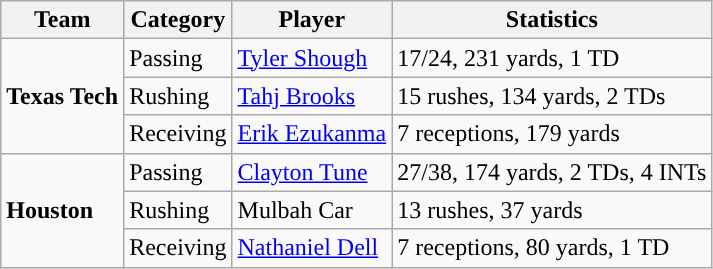<table class="wikitable" style="float: left;">
<tr>
<th>Team</th>
<th>Category</th>
<th>Player</th>
<th>Statistics</th>
</tr>
<tr>
<td rowspan=3><strong>Texas Tech</strong></td>
<td>Passing</td>
<td><a href='#'>Tyler Shough</a></td>
<td>17/24, 231 yards, 1 TD</td>
</tr>
<tr>
<td>Rushing</td>
<td><a href='#'>Tahj Brooks</a></td>
<td>15 rushes, 134 yards, 2 TDs</td>
</tr>
<tr>
<td>Receiving</td>
<td><a href='#'>Erik Ezukanma</a></td>
<td>7 receptions, 179 yards</td>
</tr>
<tr>
<td rowspan=3><strong>Houston</strong></td>
<td>Passing</td>
<td><a href='#'>Clayton Tune</a></td>
<td>27/38, 174 yards, 2 TDs, 4 INTs</td>
</tr>
<tr>
<td>Rushing</td>
<td>Mulbah Car</td>
<td>13 rushes, 37 yards</td>
</tr>
<tr>
<td>Receiving</td>
<td><a href='#'>Nathaniel Dell</a></td>
<td>7 receptions, 80 yards, 1 TD</td>
</tr>
</table>
